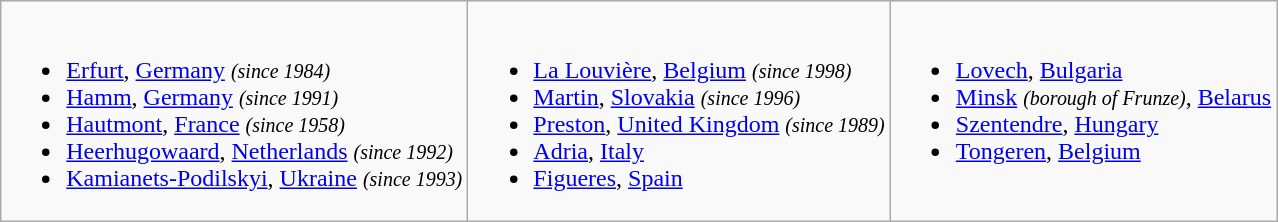<table class="wikitable">
<tr valign="top">
<td><br><ul><li> <a href='#'>Erfurt</a>, <a href='#'>Germany</a> <small><em>(since 1984)</em></small></li><li> <a href='#'>Hamm</a>, <a href='#'>Germany</a> <small><em>(since 1991)</em></small></li><li> <a href='#'>Hautmont</a>, <a href='#'>France</a> <small><em>(since 1958)</em></small></li><li> <a href='#'>Heerhugowaard</a>, <a href='#'>Netherlands</a> <small><em>(since 1992)</em></small></li><li> <a href='#'>Kamianets-Podilskyi</a>, <a href='#'>Ukraine</a> <small><em>(since 1993)</em></small></li></ul></td>
<td><br><ul><li> <a href='#'>La Louvière</a>, <a href='#'>Belgium</a> <small><em>(since 1998)</em></small></li><li> <a href='#'>Martin</a>, <a href='#'>Slovakia</a> <small><em>(since 1996)</em></small></li><li> <a href='#'>Preston</a>, <a href='#'>United Kingdom</a> <small><em>(since 1989)</em></small></li><li> <a href='#'>Adria</a>, <a href='#'>Italy</a></li><li> <a href='#'>Figueres</a>, <a href='#'>Spain</a></li></ul></td>
<td><br><ul><li> <a href='#'>Lovech</a>, <a href='#'>Bulgaria</a></li><li> <a href='#'>Minsk</a> <small><em>(borough of Frunze)</em></small>, <a href='#'>Belarus</a></li><li> <a href='#'>Szentendre</a>, <a href='#'>Hungary</a></li><li> <a href='#'>Tongeren</a>, <a href='#'>Belgium</a></li></ul></td>
</tr>
</table>
